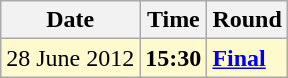<table class="wikitable">
<tr>
<th>Date</th>
<th>Time</th>
<th>Round</th>
</tr>
<tr style=background:lemonchiffon>
<td>28 June 2012</td>
<td><strong>15:30</strong></td>
<td><strong><a href='#'>Final</a></strong></td>
</tr>
</table>
